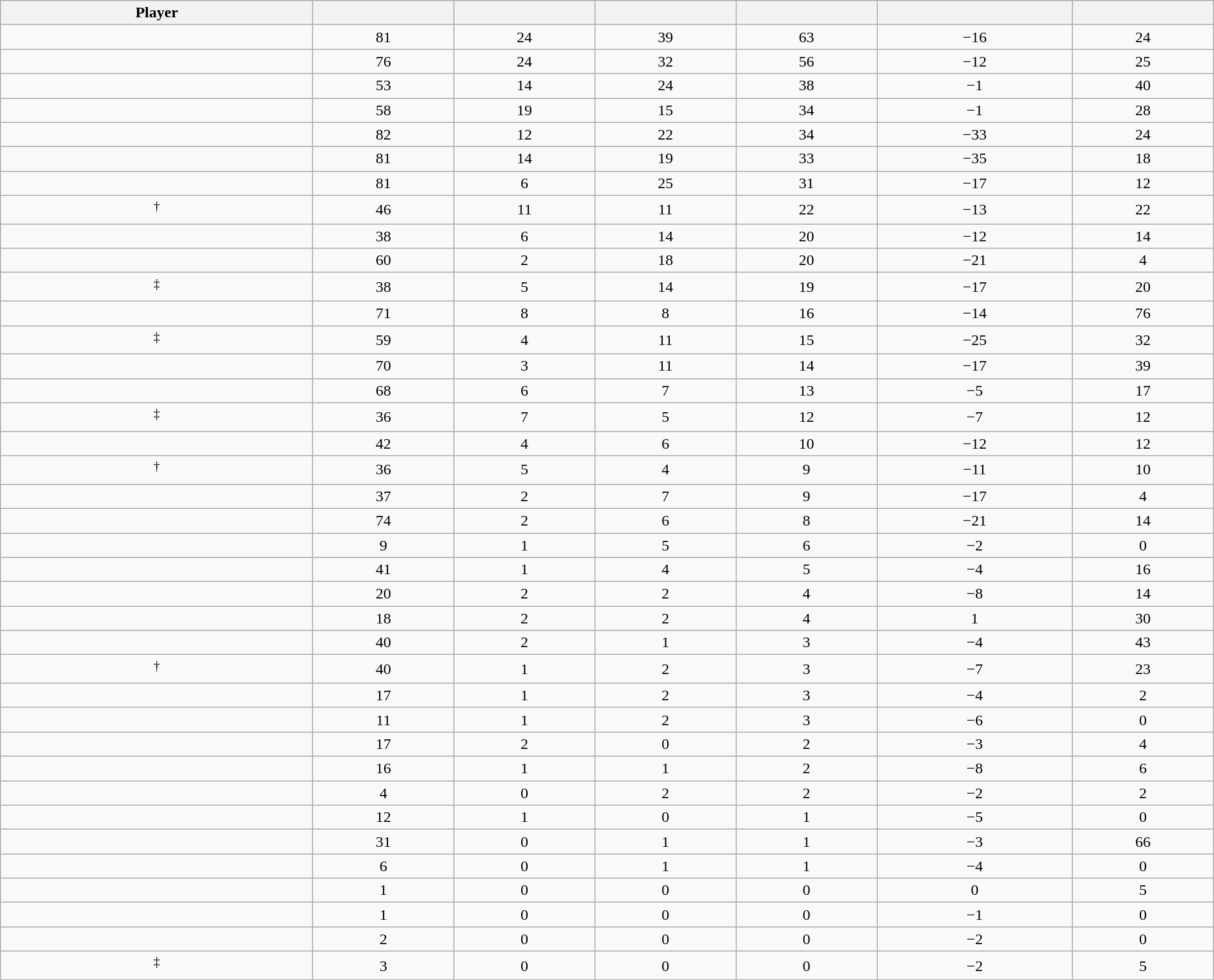<table class="wikitable sortable" style="width:100%;">
<tr align=center>
<th>Player</th>
<th></th>
<th></th>
<th></th>
<th></th>
<th data-sort-type="number"></th>
<th></th>
</tr>
<tr align=center>
<td></td>
<td>81</td>
<td>24</td>
<td>39</td>
<td>63</td>
<td>−16</td>
<td>24</td>
</tr>
<tr align=center>
<td></td>
<td>76</td>
<td>24</td>
<td>32</td>
<td>56</td>
<td>−12</td>
<td>25</td>
</tr>
<tr align=center>
<td></td>
<td>53</td>
<td>14</td>
<td>24</td>
<td>38</td>
<td>−1</td>
<td>40</td>
</tr>
<tr align=center>
<td></td>
<td>58</td>
<td>19</td>
<td>15</td>
<td>34</td>
<td>−1</td>
<td>28</td>
</tr>
<tr align=center>
<td></td>
<td>82</td>
<td>12</td>
<td>22</td>
<td>34</td>
<td>−33</td>
<td>24</td>
</tr>
<tr align=center>
<td></td>
<td>81</td>
<td>14</td>
<td>19</td>
<td>33</td>
<td>−35</td>
<td>18</td>
</tr>
<tr align=center>
<td></td>
<td>81</td>
<td>6</td>
<td>25</td>
<td>31</td>
<td>−17</td>
<td>12</td>
</tr>
<tr align=center>
<td><sup>†</sup></td>
<td>46</td>
<td>11</td>
<td>11</td>
<td>22</td>
<td>−13</td>
<td>22</td>
</tr>
<tr align=center>
<td></td>
<td>38</td>
<td>6</td>
<td>14</td>
<td>20</td>
<td>−12</td>
<td>14</td>
</tr>
<tr align=center>
<td></td>
<td>60</td>
<td>2</td>
<td>18</td>
<td>20</td>
<td>−21</td>
<td>4</td>
</tr>
<tr align=center>
<td><sup>‡</sup></td>
<td>38</td>
<td>5</td>
<td>14</td>
<td>19</td>
<td>−17</td>
<td>20</td>
</tr>
<tr align=center>
<td></td>
<td>71</td>
<td>8</td>
<td>8</td>
<td>16</td>
<td>−14</td>
<td>76</td>
</tr>
<tr align=center>
<td><sup>‡</sup></td>
<td>59</td>
<td>4</td>
<td>11</td>
<td>15</td>
<td>−25</td>
<td>32</td>
</tr>
<tr align=center>
<td></td>
<td>70</td>
<td>3</td>
<td>11</td>
<td>14</td>
<td>−17</td>
<td>39</td>
</tr>
<tr align=center>
<td></td>
<td>68</td>
<td>6</td>
<td>7</td>
<td>13</td>
<td>−5</td>
<td>17</td>
</tr>
<tr align=center>
<td><sup>‡</sup></td>
<td>36</td>
<td>7</td>
<td>5</td>
<td>12</td>
<td>−7</td>
<td>12</td>
</tr>
<tr align=center>
<td></td>
<td>42</td>
<td>4</td>
<td>6</td>
<td>10</td>
<td>−12</td>
<td>12</td>
</tr>
<tr align=center>
<td><sup>†</sup></td>
<td>36</td>
<td>5</td>
<td>4</td>
<td>9</td>
<td>−11</td>
<td>10</td>
</tr>
<tr align=center>
<td></td>
<td>37</td>
<td>2</td>
<td>7</td>
<td>9</td>
<td>−17</td>
<td>4</td>
</tr>
<tr align=center>
<td></td>
<td>74</td>
<td>2</td>
<td>6</td>
<td>8</td>
<td>−21</td>
<td>14</td>
</tr>
<tr align=center>
<td></td>
<td>9</td>
<td>1</td>
<td>5</td>
<td>6</td>
<td>−2</td>
<td>0</td>
</tr>
<tr align=center>
<td></td>
<td>41</td>
<td>1</td>
<td>4</td>
<td>5</td>
<td>−4</td>
<td>16</td>
</tr>
<tr align=center>
<td></td>
<td>20</td>
<td>2</td>
<td>2</td>
<td>4</td>
<td>−8</td>
<td>14</td>
</tr>
<tr align=center>
<td></td>
<td>18</td>
<td>2</td>
<td>2</td>
<td>4</td>
<td>1</td>
<td>30</td>
</tr>
<tr align=center>
<td></td>
<td>40</td>
<td>2</td>
<td>1</td>
<td>3</td>
<td>−4</td>
<td>43</td>
</tr>
<tr align=center>
<td><sup>†</sup></td>
<td>40</td>
<td>1</td>
<td>2</td>
<td>3</td>
<td>−7</td>
<td>23</td>
</tr>
<tr align=center>
<td></td>
<td>17</td>
<td>1</td>
<td>2</td>
<td>3</td>
<td>−4</td>
<td>2</td>
</tr>
<tr align=center>
<td></td>
<td>11</td>
<td>1</td>
<td>2</td>
<td>3</td>
<td>−6</td>
<td>0</td>
</tr>
<tr align=center>
<td></td>
<td>17</td>
<td>2</td>
<td>0</td>
<td>2</td>
<td>−3</td>
<td>4</td>
</tr>
<tr align=center>
<td></td>
<td>16</td>
<td>1</td>
<td>1</td>
<td>2</td>
<td>−8</td>
<td>6</td>
</tr>
<tr align=center>
<td></td>
<td>4</td>
<td>0</td>
<td>2</td>
<td>2</td>
<td>−2</td>
<td>2</td>
</tr>
<tr align=center>
<td></td>
<td>12</td>
<td>1</td>
<td>0</td>
<td>1</td>
<td>−5</td>
<td>0</td>
</tr>
<tr align=center>
<td></td>
<td>31</td>
<td>0</td>
<td>1</td>
<td>1</td>
<td>−3</td>
<td>66</td>
</tr>
<tr align=center>
<td></td>
<td>6</td>
<td>0</td>
<td>1</td>
<td>1</td>
<td>−4</td>
<td>0</td>
</tr>
<tr align=center>
<td></td>
<td>1</td>
<td>0</td>
<td>0</td>
<td>0</td>
<td>0</td>
<td>5</td>
</tr>
<tr align=center>
<td></td>
<td>1</td>
<td>0</td>
<td>0</td>
<td>0</td>
<td>−1</td>
<td>0</td>
</tr>
<tr align=center>
<td></td>
<td>2</td>
<td>0</td>
<td>0</td>
<td>0</td>
<td>−2</td>
<td>0</td>
</tr>
<tr align=center>
<td><sup>‡</sup></td>
<td>3</td>
<td>0</td>
<td>0</td>
<td>0</td>
<td>−2</td>
<td>5</td>
</tr>
</table>
